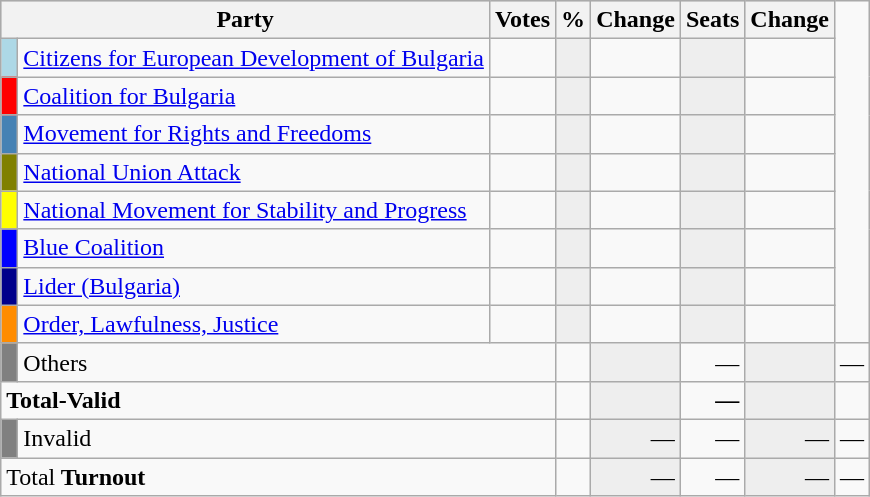<table class="wikitable" border="1">
<tr style="background-color:#C9C9C9">
<th align=left colspan=2 valign=top>Party</th>
<th align-right>Votes</th>
<th align=right>%</th>
<th align=right>Change</th>
<th align=right>Seats</th>
<th align=right>Change</th>
</tr>
<tr>
<td bgcolor="lightblue"> </td>
<td align=left><a href='#'>Citizens for European Development of Bulgaria</a></td>
<td align=right></td>
<td align=right style="background-color:#EEEEEE"></td>
<td align=right></td>
<td align=right style="background-color:#EEEEEE"></td>
<td align=right></td>
</tr>
<tr>
<td bgcolor="red"> </td>
<td align=left><a href='#'>Coalition for Bulgaria</a></td>
<td align=right></td>
<td align=right style="background-color:#EEEEEE"></td>
<td align=right></td>
<td align=right style="background-color:#EEEEEE"></td>
<td align=right></td>
</tr>
<tr>
<td bgcolor="#4682B4"> </td>
<td align=left><a href='#'>Movement for Rights and Freedoms</a></td>
<td align=right></td>
<td align=right style="background-color:#EEEEEE"></td>
<td align=right></td>
<td align=right style="background-color:#EEEEEE"></td>
<td align=right></td>
</tr>
<tr>
<td bgcolor="#808000"> </td>
<td align=left><a href='#'>National Union Attack</a></td>
<td align=right></td>
<td align=right style="background-color:#EEEEEE"></td>
<td align=right></td>
<td align=right style="background-color:#EEEEEE"></td>
<td align=right></td>
</tr>
<tr>
<td bgcolor="yellow"> </td>
<td align=left><a href='#'>National Movement for Stability and Progress</a></td>
<td align=right></td>
<td align=right style="background-color:#EEEEEE"></td>
<td align=right></td>
<td align=right style="background-color:#EEEEEE"></td>
<td align=right></td>
</tr>
<tr>
<td bgcolor="blue"> </td>
<td align=left><a href='#'>Blue Coalition</a></td>
<td align=right></td>
<td align=right style="background-color:#EEEEEE"></td>
<td align=right></td>
<td align=right style="background-color:#EEEEEE"></td>
<td align=right></td>
</tr>
<tr>
<td bgcolor="darkblue"> </td>
<td align=left><a href='#'>Lider (Bulgaria)</a></td>
<td align=right></td>
<td align=right style="background-color:#EEEEEE"></td>
<td align=right></td>
<td align=right style="background-color:#EEEEEE"></td>
<td align=right></td>
</tr>
<tr>
<td bgcolor="darkorange"> </td>
<td align=left><a href='#'>Order, Lawfulness, Justice</a></td>
<td align=right></td>
<td align=right style="background-color:#EEEEEE"></td>
<td align=right></td>
<td align=right style="background-color:#EEEEEE"></td>
<td align=right></td>
</tr>
<tr>
<td bgcolor="grey"> </td>
<td align=left colspan=2>Others</td>
<td align=right></td>
<td align=right style="background-color:#EEEEEE"></td>
<td align=right>—</td>
<td align=right style="background-color:#EEEEEE"></td>
<td align=right>—</td>
</tr>
<tr>
<td align=left colspan=3><strong>Total-Valid</strong></td>
<td align=right></td>
<td align=right style="background-color:#EEEEEE"></td>
<td align=right><strong>—<em></td>
<td align=right style="background-color:#EEEEEE"></td>
<td align=right></td>
</tr>
<tr>
<td bgcolor="grey"></td>
<td align=left colspan=2>Invalid</td>
<td align=right></td>
<td align=right style="background-color:#EEEEEE">—</td>
<td align=right>—</td>
<td align=right style="background-color:#EEEEEE">—</td>
<td align=right>—</td>
</tr>
<tr>
<td align=left colspan=3></strong>Total<strong>      </em> Turnout<em></td>
<td align=right></td>
<td align=right style="background-color:#EEEEEE"></strong>—<strong></td>
<td align=right></strong>—<strong></td>
<td align=right style="background-color:#EEEEEE"></strong>—<strong></td>
<td align=right></strong>—<strong></td>
</tr>
</table>
